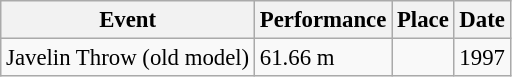<table class="wikitable" style="border-collapse: collapse; font-size: 95%;">
<tr>
<th scope="col">Event</th>
<th scope="col">Performance</th>
<th scope="col">Place</th>
<th scope="col">Date</th>
</tr>
<tr>
<td>Javelin Throw (old model)</td>
<td>61.66 m</td>
<td></td>
<td>1997</td>
</tr>
</table>
